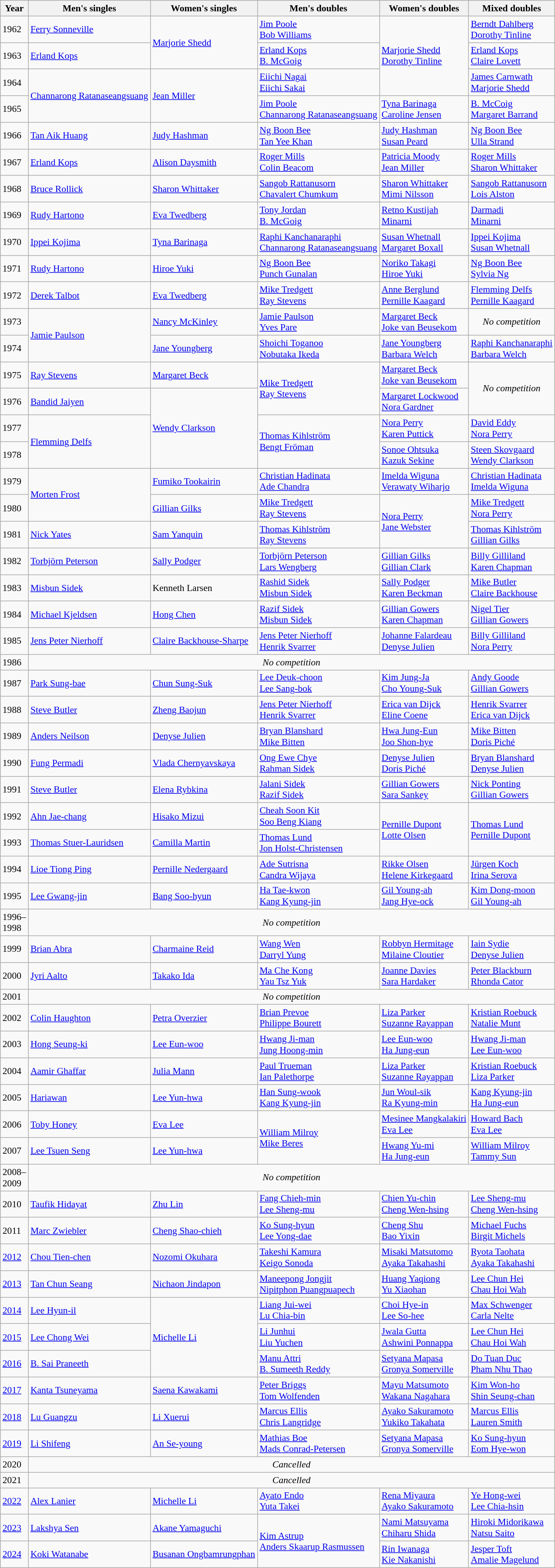<table class=wikitable style="font-size:90%;">
<tr>
<th>Year</th>
<th>Men's singles</th>
<th>Women's singles</th>
<th>Men's doubles</th>
<th>Women's doubles</th>
<th>Mixed doubles</th>
</tr>
<tr>
<td>1962</td>
<td> <a href='#'>Ferry Sonneville</a></td>
<td rowspan="2"> <a href='#'>Marjorie Shedd</a></td>
<td> <a href='#'>Jim Poole</a><br> <a href='#'>Bob Williams</a></td>
<td rowspan="3"> <a href='#'>Marjorie Shedd</a><br> <a href='#'>Dorothy Tinline</a></td>
<td> <a href='#'>Berndt Dahlberg</a><br> <a href='#'>Dorothy Tinline</a></td>
</tr>
<tr>
<td>1963</td>
<td> <a href='#'>Erland Kops</a></td>
<td> <a href='#'>Erland Kops</a><br> <a href='#'>B. McGoig</a></td>
<td> <a href='#'>Erland Kops</a><br> <a href='#'>Claire Lovett</a></td>
</tr>
<tr>
<td>1964</td>
<td rowspan="2"> <a href='#'>Channarong Ratanaseangsuang</a></td>
<td rowspan="2"> <a href='#'>Jean Miller</a></td>
<td> <a href='#'>Eiichi Nagai</a><br> <a href='#'>Eiichi Sakai</a></td>
<td> <a href='#'>James Carnwath</a><br> <a href='#'>Marjorie Shedd</a></td>
</tr>
<tr>
<td>1965</td>
<td> <a href='#'>Jim Poole</a><br> <a href='#'>Channarong Ratanaseangsuang</a></td>
<td> <a href='#'>Tyna Barinaga</a><br> <a href='#'>Caroline Jensen</a></td>
<td>  <a href='#'>B. McCoig</a><br>  <a href='#'>Margaret Barrand</a></td>
</tr>
<tr>
<td>1966</td>
<td> <a href='#'>Tan Aik Huang</a></td>
<td> <a href='#'>Judy Hashman</a></td>
<td> <a href='#'>Ng Boon Bee</a><br> <a href='#'>Tan Yee Khan</a></td>
<td> <a href='#'>Judy Hashman</a><br> <a href='#'>Susan Peard</a></td>
<td> <a href='#'>Ng Boon Bee</a><br> <a href='#'>Ulla Strand</a></td>
</tr>
<tr>
<td>1967</td>
<td> <a href='#'>Erland Kops</a></td>
<td> <a href='#'>Alison Daysmith</a></td>
<td> <a href='#'>Roger Mills</a><br> <a href='#'>Colin Beacom</a></td>
<td> <a href='#'>Patricia Moody</a><br> <a href='#'>Jean Miller</a></td>
<td> <a href='#'>Roger Mills</a><br> <a href='#'>Sharon Whittaker</a></td>
</tr>
<tr>
<td>1968</td>
<td> <a href='#'>Bruce Rollick</a></td>
<td> <a href='#'>Sharon Whittaker</a></td>
<td> <a href='#'>Sangob Rattanusorn</a><br> <a href='#'>Chavalert Chumkum</a></td>
<td> <a href='#'>Sharon Whittaker</a><br> <a href='#'>Mimi Nilsson</a></td>
<td> <a href='#'>Sangob Rattanusorn</a><br> <a href='#'>Lois Alston</a></td>
</tr>
<tr>
<td>1969</td>
<td> <a href='#'>Rudy Hartono</a></td>
<td> <a href='#'>Eva Twedberg</a></td>
<td> <a href='#'>Tony Jordan</a><br> <a href='#'>B. McGoig</a></td>
<td> <a href='#'>Retno Kustijah</a><br> <a href='#'>Minarni</a></td>
<td> <a href='#'>Darmadi</a><br> <a href='#'>Minarni</a></td>
</tr>
<tr>
<td>1970</td>
<td> <a href='#'>Ippei Kojima</a></td>
<td> <a href='#'>Tyna Barinaga</a></td>
<td> <a href='#'>Raphi Kanchanaraphi</a><br> <a href='#'>Channarong Ratanaseangsuang</a></td>
<td> <a href='#'>Susan Whetnall</a><br> <a href='#'>Margaret Boxall</a></td>
<td> <a href='#'>Ippei Kojima</a><br> <a href='#'>Susan Whetnall</a></td>
</tr>
<tr>
<td>1971</td>
<td> <a href='#'>Rudy Hartono</a></td>
<td> <a href='#'>Hiroe Yuki</a></td>
<td> <a href='#'>Ng Boon Bee</a><br> <a href='#'>Punch Gunalan</a></td>
<td> <a href='#'>Noriko Takagi</a><br> <a href='#'>Hiroe Yuki</a></td>
<td> <a href='#'>Ng Boon Bee</a><br> <a href='#'>Sylvia Ng</a></td>
</tr>
<tr>
<td>1972</td>
<td> <a href='#'>Derek Talbot</a></td>
<td> <a href='#'>Eva Twedberg</a></td>
<td> <a href='#'>Mike Tredgett</a><br> <a href='#'>Ray Stevens</a></td>
<td> <a href='#'>Anne Berglund</a><br> <a href='#'>Pernille Kaagard</a></td>
<td> <a href='#'>Flemming Delfs</a><br> <a href='#'>Pernille Kaagard</a></td>
</tr>
<tr>
<td>1973</td>
<td rowspan="2"> <a href='#'>Jamie Paulson</a></td>
<td> <a href='#'>Nancy McKinley</a></td>
<td> <a href='#'>Jamie Paulson</a><br> <a href='#'>Yves Pare</a></td>
<td> <a href='#'>Margaret Beck</a><br> <a href='#'>Joke van Beusekom</a></td>
<td align=center><em>No competition</em></td>
</tr>
<tr>
<td>1974</td>
<td> <a href='#'>Jane Youngberg</a></td>
<td> <a href='#'>Shoichi Toganoo</a><br> <a href='#'>Nobutaka Ikeda</a></td>
<td> <a href='#'>Jane Youngberg</a><br> <a href='#'>Barbara Welch</a></td>
<td> <a href='#'>Raphi Kanchanaraphi</a><br> <a href='#'>Barbara Welch</a></td>
</tr>
<tr>
<td>1975</td>
<td> <a href='#'>Ray Stevens</a></td>
<td> <a href='#'>Margaret Beck</a></td>
<td rowspan="2"> <a href='#'>Mike Tredgett</a><br> <a href='#'>Ray Stevens</a></td>
<td> <a href='#'>Margaret Beck</a><br> <a href='#'>Joke van Beusekom</a></td>
<td rowspan=2 align=center><em>No competition</em></td>
</tr>
<tr>
<td>1976</td>
<td> <a href='#'>Bandid Jaiyen</a></td>
<td rowspan="3"> <a href='#'>Wendy Clarkson</a></td>
<td> <a href='#'>Margaret Lockwood</a><br> <a href='#'>Nora Gardner</a></td>
</tr>
<tr>
<td>1977</td>
<td rowspan="2"> <a href='#'>Flemming Delfs</a></td>
<td rowspan="2"> <a href='#'>Thomas Kihlström</a><br> <a href='#'>Bengt Fröman</a></td>
<td> <a href='#'>Nora Perry</a><br> <a href='#'>Karen Puttick</a></td>
<td> <a href='#'>David Eddy</a><br> <a href='#'>Nora Perry</a></td>
</tr>
<tr>
<td>1978</td>
<td> <a href='#'>Sonoe Ohtsuka</a><br> <a href='#'>Kazuk Sekine</a></td>
<td> <a href='#'>Steen Skovgaard</a><br> <a href='#'>Wendy Clarkson</a></td>
</tr>
<tr>
<td>1979</td>
<td rowspan="2"> <a href='#'>Morten Frost</a></td>
<td> <a href='#'>Fumiko Tookairin</a></td>
<td> <a href='#'>Christian Hadinata</a><br> <a href='#'>Ade Chandra</a></td>
<td> <a href='#'>Imelda Wiguna</a><br> <a href='#'>Verawaty Wiharjo</a></td>
<td> <a href='#'>Christian Hadinata</a><br> <a href='#'>Imelda Wiguna</a></td>
</tr>
<tr>
<td>1980</td>
<td> <a href='#'>Gillian Gilks</a></td>
<td> <a href='#'>Mike Tredgett</a><br> <a href='#'>Ray Stevens</a></td>
<td rowspan="2"> <a href='#'>Nora Perry</a><br> <a href='#'>Jane Webster</a></td>
<td> <a href='#'>Mike Tredgett</a><br> <a href='#'>Nora Perry</a></td>
</tr>
<tr>
<td>1981</td>
<td> <a href='#'>Nick Yates</a></td>
<td> <a href='#'>Sam Yanquin</a></td>
<td> <a href='#'>Thomas Kihlström</a><br> <a href='#'>Ray Stevens</a></td>
<td> <a href='#'>Thomas Kihlström</a><br> <a href='#'>Gillian Gilks</a></td>
</tr>
<tr>
<td>1982</td>
<td> <a href='#'>Torbjörn Peterson</a></td>
<td> <a href='#'>Sally Podger</a></td>
<td> <a href='#'>Torbjörn Peterson</a><br> <a href='#'>Lars Wengberg</a></td>
<td> <a href='#'>Gillian Gilks</a><br> <a href='#'>Gillian Clark</a></td>
<td> <a href='#'>Billy Gilliland</a><br> <a href='#'>Karen Chapman</a></td>
</tr>
<tr>
<td>1983</td>
<td> <a href='#'>Misbun Sidek</a></td>
<td> Kenneth Larsen</td>
<td> <a href='#'>Rashid Sidek</a><br> <a href='#'>Misbun Sidek</a></td>
<td> <a href='#'>Sally Podger</a><br> <a href='#'>Karen Beckman</a></td>
<td> <a href='#'>Mike Butler</a><br> <a href='#'>Claire Backhouse</a></td>
</tr>
<tr>
<td>1984</td>
<td> <a href='#'>Michael Kjeldsen</a></td>
<td> <a href='#'>Hong Chen</a></td>
<td> <a href='#'>Razif Sidek</a><br> <a href='#'>Misbun Sidek</a></td>
<td> <a href='#'>Gillian Gowers</a><br> <a href='#'>Karen Chapman</a></td>
<td> <a href='#'>Nigel Tier</a><br> <a href='#'>Gillian Gowers</a></td>
</tr>
<tr>
<td>1985</td>
<td> <a href='#'>Jens Peter Nierhoff</a></td>
<td> <a href='#'>Claire Backhouse-Sharpe</a></td>
<td> <a href='#'>Jens Peter Nierhoff</a><br> <a href='#'>Henrik Svarrer</a></td>
<td> <a href='#'>Johanne Falardeau</a><br> <a href='#'>Denyse Julien</a></td>
<td> <a href='#'>Billy Gilliland</a><br> <a href='#'>Nora Perry</a></td>
</tr>
<tr>
<td>1986</td>
<td colspan=5 align=center><em>No competition</em></td>
</tr>
<tr>
<td>1987</td>
<td> <a href='#'>Park Sung-bae</a></td>
<td> <a href='#'>Chun Sung-Suk</a></td>
<td> <a href='#'>Lee Deuk-choon</a><br> <a href='#'>Lee Sang-bok</a></td>
<td> <a href='#'>Kim Jung-Ja</a><br> <a href='#'>Cho Young-Suk</a></td>
<td> <a href='#'>Andy Goode</a><br> <a href='#'>Gillian Gowers</a></td>
</tr>
<tr>
<td>1988</td>
<td> <a href='#'>Steve Butler</a></td>
<td> <a href='#'>Zheng Baojun</a></td>
<td> <a href='#'>Jens Peter Nierhoff</a><br> <a href='#'>Henrik Svarrer</a></td>
<td> <a href='#'>Erica van Dijck</a><br> <a href='#'>Eline Coene</a></td>
<td> <a href='#'>Henrik Svarrer</a><br> <a href='#'>Erica van Dijck</a></td>
</tr>
<tr>
<td>1989</td>
<td> <a href='#'>Anders Neilson</a></td>
<td> <a href='#'>Denyse Julien</a></td>
<td> <a href='#'>Bryan Blanshard</a><br> <a href='#'>Mike Bitten</a></td>
<td> <a href='#'>Hwa Jung-Eun</a><br> <a href='#'>Joo Shon-hye</a></td>
<td> <a href='#'>Mike Bitten</a><br> <a href='#'>Doris Piché</a></td>
</tr>
<tr>
<td>1990</td>
<td> <a href='#'>Fung Permadi</a></td>
<td> <a href='#'>Vlada Chernyavskaya</a></td>
<td> <a href='#'>Ong Ewe Chye</a><br> <a href='#'>Rahman Sidek</a></td>
<td> <a href='#'>Denyse Julien</a><br> <a href='#'>Doris Piché</a></td>
<td> <a href='#'>Bryan Blanshard</a><br> <a href='#'>Denyse Julien</a></td>
</tr>
<tr>
<td>1991</td>
<td> <a href='#'>Steve Butler</a></td>
<td> <a href='#'>Elena Rybkina</a></td>
<td> <a href='#'>Jalani Sidek</a><br> <a href='#'>Razif Sidek</a></td>
<td> <a href='#'>Gillian Gowers</a><br> <a href='#'>Sara Sankey</a></td>
<td> <a href='#'>Nick Ponting</a><br> <a href='#'>Gillian Gowers</a></td>
</tr>
<tr>
<td>1992</td>
<td> <a href='#'>Ahn Jae-chang</a></td>
<td> <a href='#'>Hisako Mizui</a></td>
<td> <a href='#'>Cheah Soon Kit</a><br> <a href='#'>Soo Beng Kiang</a></td>
<td rowspan="2"> <a href='#'>Pernille Dupont</a><br> <a href='#'>Lotte Olsen</a></td>
<td rowspan="2"> <a href='#'>Thomas Lund</a><br> <a href='#'>Pernille Dupont</a></td>
</tr>
<tr>
<td>1993</td>
<td> <a href='#'>Thomas Stuer-Lauridsen</a></td>
<td> <a href='#'>Camilla Martin</a></td>
<td> <a href='#'>Thomas Lund</a><br> <a href='#'>Jon Holst-Christensen</a></td>
</tr>
<tr>
<td>1994</td>
<td> <a href='#'>Lioe Tiong Ping</a></td>
<td> <a href='#'>Pernille Nedergaard</a></td>
<td> <a href='#'>Ade Sutrisna</a><br> <a href='#'>Candra Wijaya</a></td>
<td> <a href='#'>Rikke Olsen</a><br> <a href='#'>Helene Kirkegaard</a></td>
<td> <a href='#'>Jürgen Koch</a><br> <a href='#'>Irina Serova</a></td>
</tr>
<tr>
<td>1995</td>
<td> <a href='#'>Lee Gwang-jin</a></td>
<td> <a href='#'>Bang Soo-hyun</a></td>
<td> <a href='#'>Ha Tae-kwon</a><br> <a href='#'>Kang Kyung-jin</a></td>
<td> <a href='#'>Gil Young-ah</a><br> <a href='#'>Jang Hye-ock</a></td>
<td> <a href='#'>Kim Dong-moon</a><br> <a href='#'>Gil Young-ah</a></td>
</tr>
<tr>
<td>1996–<br>1998</td>
<td colspan=5 align=center><em>No competition</em></td>
</tr>
<tr>
<td>1999</td>
<td> <a href='#'>Brian Abra</a></td>
<td> <a href='#'>Charmaine Reid</a></td>
<td> <a href='#'>Wang Wen</a><br> <a href='#'>Darryl Yung</a></td>
<td> <a href='#'>Robbyn Hermitage</a><br> <a href='#'>Milaine Cloutier</a></td>
<td> <a href='#'>Iain Sydie</a><br> <a href='#'>Denyse Julien</a></td>
</tr>
<tr>
<td>2000</td>
<td> <a href='#'>Jyri Aalto</a></td>
<td> <a href='#'>Takako Ida</a></td>
<td> <a href='#'>Ma Che Kong</a><br> <a href='#'>Yau Tsz Yuk</a></td>
<td> <a href='#'>Joanne Davies</a><br> <a href='#'>Sara Hardaker</a></td>
<td> <a href='#'>Peter Blackburn</a><br> <a href='#'>Rhonda Cator</a></td>
</tr>
<tr>
<td>2001</td>
<td colspan=5 align=center><em>No competition</em></td>
</tr>
<tr>
<td>2002</td>
<td> <a href='#'>Colin Haughton</a></td>
<td> <a href='#'>Petra Overzier</a></td>
<td> <a href='#'>Brian Prevoe</a><br> <a href='#'>Philippe Bourett</a></td>
<td> <a href='#'>Liza Parker</a><br> <a href='#'>Suzanne Rayappan</a></td>
<td> <a href='#'>Kristian Roebuck</a><br> <a href='#'>Natalie Munt</a></td>
</tr>
<tr>
<td>2003</td>
<td> <a href='#'>Hong Seung-ki</a></td>
<td> <a href='#'>Lee Eun-woo</a></td>
<td> <a href='#'>Hwang Ji-man</a><br> <a href='#'>Jung Hoong-min</a></td>
<td> <a href='#'>Lee Eun-woo</a><br> <a href='#'>Ha Jung-eun</a></td>
<td> <a href='#'>Hwang Ji-man</a><br> <a href='#'>Lee Eun-woo</a></td>
</tr>
<tr>
<td>2004</td>
<td> <a href='#'>Aamir Ghaffar</a></td>
<td> <a href='#'>Julia Mann</a></td>
<td> <a href='#'>Paul Trueman</a><br> <a href='#'>Ian Palethorpe</a></td>
<td> <a href='#'>Liza Parker</a><br> <a href='#'>Suzanne Rayappan</a></td>
<td> <a href='#'>Kristian Roebuck</a><br> <a href='#'>Liza Parker</a></td>
</tr>
<tr>
<td>2005</td>
<td> <a href='#'>Hariawan</a></td>
<td> <a href='#'>Lee Yun-hwa</a></td>
<td> <a href='#'>Han Sung-wook</a><br> <a href='#'>Kang Kyung-jin</a></td>
<td> <a href='#'>Jun Woul-sik</a><br> <a href='#'>Ra Kyung-min</a></td>
<td> <a href='#'>Kang Kyung-jin</a><br> <a href='#'>Ha Jung-eun</a></td>
</tr>
<tr>
<td>2006</td>
<td> <a href='#'>Toby Honey</a></td>
<td> <a href='#'>Eva Lee</a></td>
<td rowspan="2"> <a href='#'>William Milroy</a><br> <a href='#'>Mike Beres</a></td>
<td> <a href='#'>Mesinee Mangkalakiri</a><br> <a href='#'>Eva Lee</a></td>
<td> <a href='#'>Howard Bach</a><br> <a href='#'>Eva Lee</a></td>
</tr>
<tr>
<td>2007</td>
<td> <a href='#'>Lee Tsuen Seng</a></td>
<td> <a href='#'>Lee Yun-hwa</a></td>
<td> <a href='#'>Hwang Yu-mi</a><br> <a href='#'>Ha Jung-eun</a></td>
<td> <a href='#'>William Milroy</a><br> <a href='#'>Tammy Sun</a></td>
</tr>
<tr>
<td>2008–<br>2009</td>
<td colspan=5 align=center><em>No competition</em></td>
</tr>
<tr>
<td>2010</td>
<td> <a href='#'>Taufik Hidayat</a></td>
<td> <a href='#'>Zhu Lin</a></td>
<td> <a href='#'>Fang Chieh-min</a><br> <a href='#'>Lee Sheng-mu</a></td>
<td> <a href='#'>Chien Yu-chin</a><br> <a href='#'>Cheng Wen-hsing</a></td>
<td> <a href='#'>Lee Sheng-mu</a><br> <a href='#'>Cheng Wen-hsing</a></td>
</tr>
<tr>
<td>2011</td>
<td> <a href='#'>Marc Zwiebler</a></td>
<td> <a href='#'>Cheng Shao-chieh</a></td>
<td> <a href='#'>Ko Sung-hyun</a><br> <a href='#'>Lee Yong-dae</a></td>
<td> <a href='#'>Cheng Shu</a><br> <a href='#'>Bao Yixin</a></td>
<td> <a href='#'>Michael Fuchs</a><br> <a href='#'>Birgit Michels</a></td>
</tr>
<tr>
<td><a href='#'>2012</a></td>
<td> <a href='#'>Chou Tien-chen</a></td>
<td> <a href='#'>Nozomi Okuhara</a></td>
<td> <a href='#'>Takeshi Kamura</a><br> <a href='#'>Keigo Sonoda</a></td>
<td> <a href='#'>Misaki Matsutomo</a><br> <a href='#'>Ayaka Takahashi</a></td>
<td> <a href='#'>Ryota Taohata</a><br> <a href='#'>Ayaka Takahashi</a></td>
</tr>
<tr>
<td><a href='#'>2013</a></td>
<td> <a href='#'>Tan Chun Seang</a></td>
<td> <a href='#'>Nichaon Jindapon</a></td>
<td> <a href='#'>Maneepong Jongjit</a><br> <a href='#'>Nipitphon Puangpuapech</a></td>
<td> <a href='#'>Huang Yaqiong</a><br> <a href='#'>Yu Xiaohan</a></td>
<td> <a href='#'>Lee Chun Hei</a><br> <a href='#'>Chau Hoi Wah</a></td>
</tr>
<tr>
<td><a href='#'>2014</a></td>
<td> <a href='#'>Lee Hyun-il</a></td>
<td rowspan="3"> <a href='#'>Michelle Li</a></td>
<td> <a href='#'>Liang Jui-wei</a><br> <a href='#'>Lu Chia-bin</a></td>
<td> <a href='#'>Choi Hye-in</a><br> <a href='#'>Lee So-hee</a></td>
<td> <a href='#'>Max Schwenger</a><br> <a href='#'>Carla Nelte</a></td>
</tr>
<tr>
<td><a href='#'>2015</a></td>
<td> <a href='#'>Lee Chong Wei</a></td>
<td> <a href='#'>Li Junhui</a><br> <a href='#'>Liu Yuchen</a></td>
<td> <a href='#'>Jwala Gutta</a><br> <a href='#'>Ashwini Ponnappa</a></td>
<td> <a href='#'>Lee Chun Hei</a><br> <a href='#'>Chau Hoi Wah</a></td>
</tr>
<tr>
<td><a href='#'>2016</a></td>
<td> <a href='#'>B. Sai Praneeth</a></td>
<td> <a href='#'>Manu Attri</a> <br> <a href='#'>B. Sumeeth Reddy</a></td>
<td> <a href='#'>Setyana Mapasa</a><br> <a href='#'>Gronya Somerville</a></td>
<td> <a href='#'>Do Tuan Duc</a><br> <a href='#'>Pham Nhu Thao</a></td>
</tr>
<tr>
<td><a href='#'>2017</a></td>
<td> <a href='#'>Kanta Tsuneyama</a></td>
<td> <a href='#'>Saena Kawakami</a></td>
<td> <a href='#'>Peter Briggs</a> <br> <a href='#'>Tom Wolfenden</a></td>
<td> <a href='#'>Mayu Matsumoto</a><br> <a href='#'>Wakana Nagahara</a></td>
<td> <a href='#'>Kim Won-ho</a><br> <a href='#'>Shin Seung-chan</a></td>
</tr>
<tr>
<td><a href='#'>2018</a></td>
<td> <a href='#'>Lu Guangzu</a></td>
<td> <a href='#'>Li Xuerui</a></td>
<td> <a href='#'>Marcus Ellis</a><br> <a href='#'>Chris Langridge</a></td>
<td> <a href='#'>Ayako Sakuramoto</a><br> <a href='#'>Yukiko Takahata</a></td>
<td> <a href='#'>Marcus Ellis</a><br> <a href='#'>Lauren Smith</a></td>
</tr>
<tr>
<td><a href='#'>2019</a></td>
<td> <a href='#'>Li Shifeng</a></td>
<td> <a href='#'>An Se-young</a></td>
<td> <a href='#'>Mathias Boe</a><br> <a href='#'>Mads Conrad-Petersen</a></td>
<td> <a href='#'>Setyana Mapasa</a><br> <a href='#'>Gronya Somerville</a></td>
<td> <a href='#'>Ko Sung-hyun</a><br> <a href='#'>Eom Hye-won</a></td>
</tr>
<tr>
<td>2020</td>
<td colspan="5" align="center"><em>Cancelled</em></td>
</tr>
<tr>
<td>2021</td>
<td colspan="5" align="center"><em>Cancelled</em></td>
</tr>
<tr>
<td><a href='#'>2022</a></td>
<td> <a href='#'>Alex Lanier</a></td>
<td> <a href='#'>Michelle Li</a></td>
<td> <a href='#'>Ayato Endo</a><br> <a href='#'>Yuta Takei</a></td>
<td> <a href='#'>Rena Miyaura</a><br> <a href='#'>Ayako Sakuramoto</a></td>
<td> <a href='#'>Ye Hong-wei</a><br> <a href='#'>Lee Chia-hsin</a></td>
</tr>
<tr>
<td><a href='#'>2023</a></td>
<td> <a href='#'>Lakshya Sen</a></td>
<td> <a href='#'>Akane Yamaguchi</a></td>
<td rowspan="2"> <a href='#'>Kim Astrup</a><br> <a href='#'>Anders Skaarup Rasmussen</a></td>
<td> <a href='#'>Nami Matsuyama</a><br> <a href='#'>Chiharu Shida</a></td>
<td> <a href='#'>Hiroki Midorikawa</a><br> <a href='#'>Natsu Saito</a></td>
</tr>
<tr>
<td><a href='#'>2024</a></td>
<td> <a href='#'>Koki Watanabe</a></td>
<td> <a href='#'>Busanan Ongbamrungphan</a></td>
<td> <a href='#'>Rin Iwanaga</a><br> <a href='#'>Kie Nakanishi</a></td>
<td> <a href='#'>Jesper Toft</a><br> <a href='#'>Amalie Magelund</a></td>
</tr>
</table>
